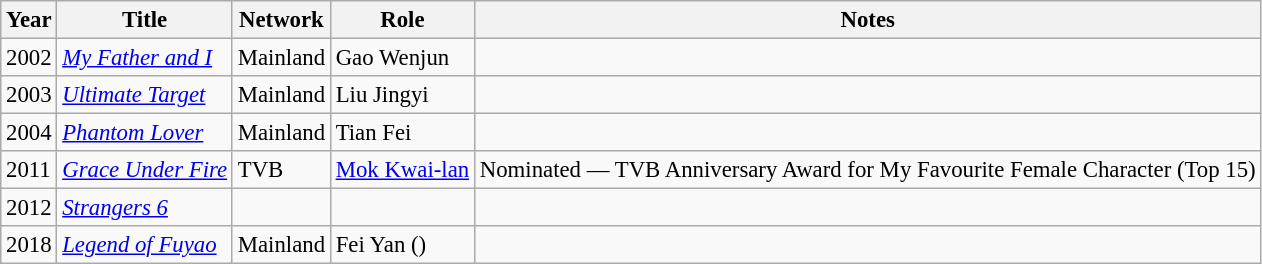<table class="wikitable" style="font-size: 95%;">
<tr>
<th>Year</th>
<th>Title</th>
<th>Network</th>
<th>Role</th>
<th>Notes</th>
</tr>
<tr>
<td>2002</td>
<td><em><a href='#'>My Father and I</a></em></td>
<td>Mainland</td>
<td>Gao Wenjun</td>
<td></td>
</tr>
<tr>
<td>2003</td>
<td><em><a href='#'>Ultimate Target</a></em></td>
<td>Mainland</td>
<td>Liu Jingyi</td>
<td></td>
</tr>
<tr>
<td>2004</td>
<td><em><a href='#'>Phantom Lover</a></em></td>
<td>Mainland</td>
<td>Tian Fei</td>
<td></td>
</tr>
<tr>
<td>2011</td>
<td><em><a href='#'>Grace Under Fire</a></em></td>
<td>TVB</td>
<td><a href='#'>Mok Kwai-lan</a></td>
<td>Nominated — TVB Anniversary Award for My Favourite Female Character (Top 15)</td>
</tr>
<tr>
<td>2012</td>
<td><em><a href='#'>Strangers 6</a></em></td>
<td></td>
<td></td>
<td></td>
</tr>
<tr>
<td>2018</td>
<td><em><a href='#'>Legend of Fuyao</a></em></td>
<td>Mainland</td>
<td>Fei Yan ()</td>
<td></td>
</tr>
</table>
